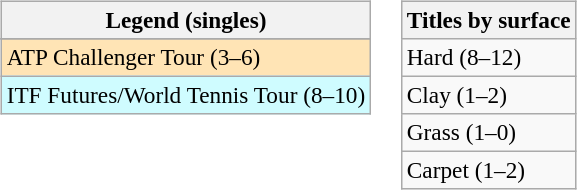<table>
<tr valign=top>
<td><br><table class=wikitable style=font-size:97%>
<tr>
<th>Legend (singles)</th>
</tr>
<tr bgcolor=e5d1cb>
</tr>
<tr bgcolor=moccasin>
<td>ATP Challenger Tour (3–6)</td>
</tr>
<tr bgcolor=cffcff>
<td>ITF Futures/World Tennis Tour (8–10)</td>
</tr>
</table>
</td>
<td><br><table class=wikitable style=font-size:97%>
<tr>
<th>Titles by surface</th>
</tr>
<tr>
<td>Hard (8–12)</td>
</tr>
<tr>
<td>Clay (1–2)</td>
</tr>
<tr>
<td>Grass (1–0)</td>
</tr>
<tr>
<td>Carpet (1–2)</td>
</tr>
</table>
</td>
</tr>
</table>
